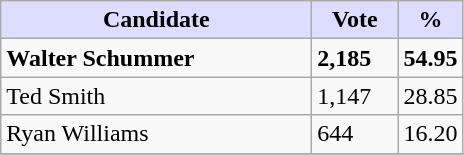<table class="wikitable">
<tr>
<th style="background:#ddf; width:200px;">Candidate</th>
<th style="background:#ddf; width:50px;">Vote</th>
<th style="background:#ddf; width:30px;">%</th>
</tr>
<tr>
<td><strong>Walter Schummer</strong></td>
<td><strong>2,185</strong></td>
<td><strong>54.95</strong></td>
</tr>
<tr>
<td>Ted Smith</td>
<td>1,147</td>
<td>28.85</td>
</tr>
<tr>
<td>Ryan Williams</td>
<td>644</td>
<td>16.20</td>
</tr>
<tr>
</tr>
</table>
